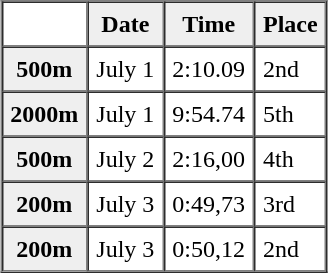<table border="1" cellpadding="5" cellspacing="0" align="center">
<tr>
<td></td>
<th scope="col" style="background:#efefef;">Date</th>
<th scope="col" style="background:#efefef;">Time</th>
<th scope="col" style="background:#efefef;">Place</th>
</tr>
<tr>
<th scope="row" style="background:#efefef;">500m</th>
<td>July 1</td>
<td>2:10.09</td>
<td>2nd</td>
</tr>
<tr>
<th scope="row" style="background:#efefef;">2000m</th>
<td>July 1</td>
<td>9:54.74</td>
<td>5th</td>
</tr>
<tr>
<th scope="row" style="background:#efefef;">500m</th>
<td>July 2</td>
<td>2:16,00</td>
<td>4th</td>
</tr>
<tr>
<th scope="row" style="background:#efefef;">200m</th>
<td>July 3</td>
<td>0:49,73</td>
<td>3rd</td>
</tr>
<tr>
<th scope="row" style="background:#efefef;">200m</th>
<td>July 3</td>
<td>0:50,12</td>
<td>2nd</td>
</tr>
<tr>
</tr>
</table>
